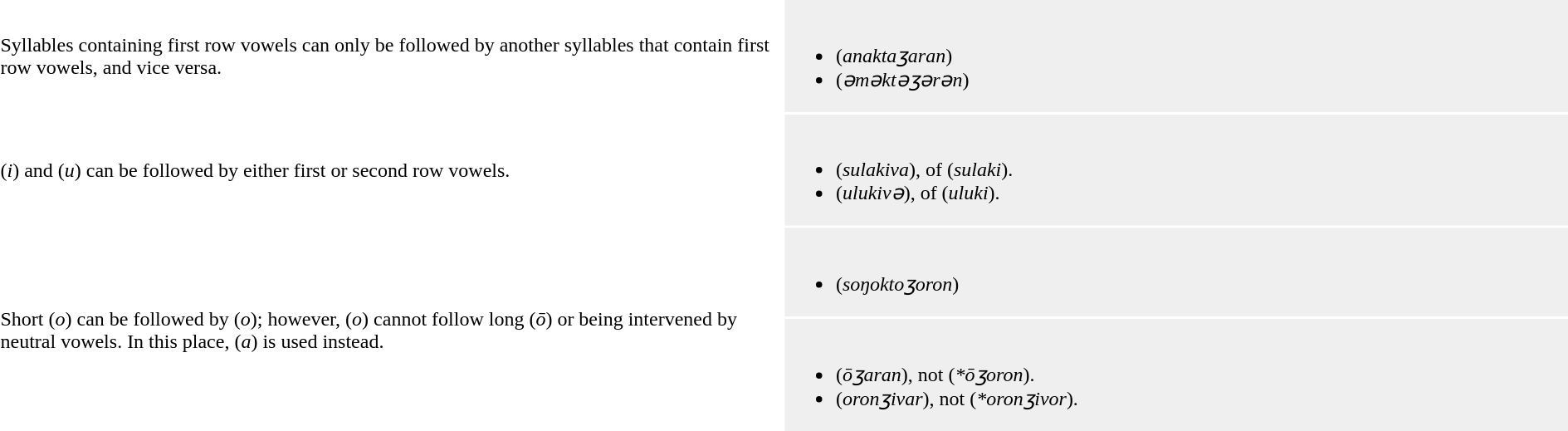<table>
<tr>
<td width="50%">Syllables containing first row vowels can only be followed by another syllables that contain first row vowels, and vice versa.</td>
<td width="50%"; style="background:#efefef;"><br><ul><li> (<em>anaktaʒaran</em>)</li><li> (<em>əməktəʒərən</em>)</li></ul></td>
</tr>
<tr>
<td> (<em>i</em>) and  (<em>u</em>) can be followed by either first or second row vowels.</td>
<td style="background:#efefef;"><br><ul><li> (<em>sulakiva</em>),  of  (<em>sulaki</em>).</li><li> (<em>ulukivə</em>),  of  (<em>uluki</em>).</li></ul></td>
</tr>
<tr>
<td rowspan="2">Short  (<em>o</em>) can be followed by  (<em>o</em>); however,  (<em>o</em>) cannot follow long  (<em>ō</em>) or being intervened by neutral vowels. In this place,  (<em>a</em>) is used instead.</td>
<td style="background:#efefef;"><br><ul><li> (<em>soŋoktoʒoron</em>)</li></ul></td>
</tr>
<tr>
<td style="background:#efefef;"><br><ul><li> (<em>ōʒaran</em>), not  (<em>*ōʒoron</em>).</li><li> (<em>oronʒivar</em>), not  (<em>*oronʒivor</em>).</li></ul></td>
</tr>
</table>
